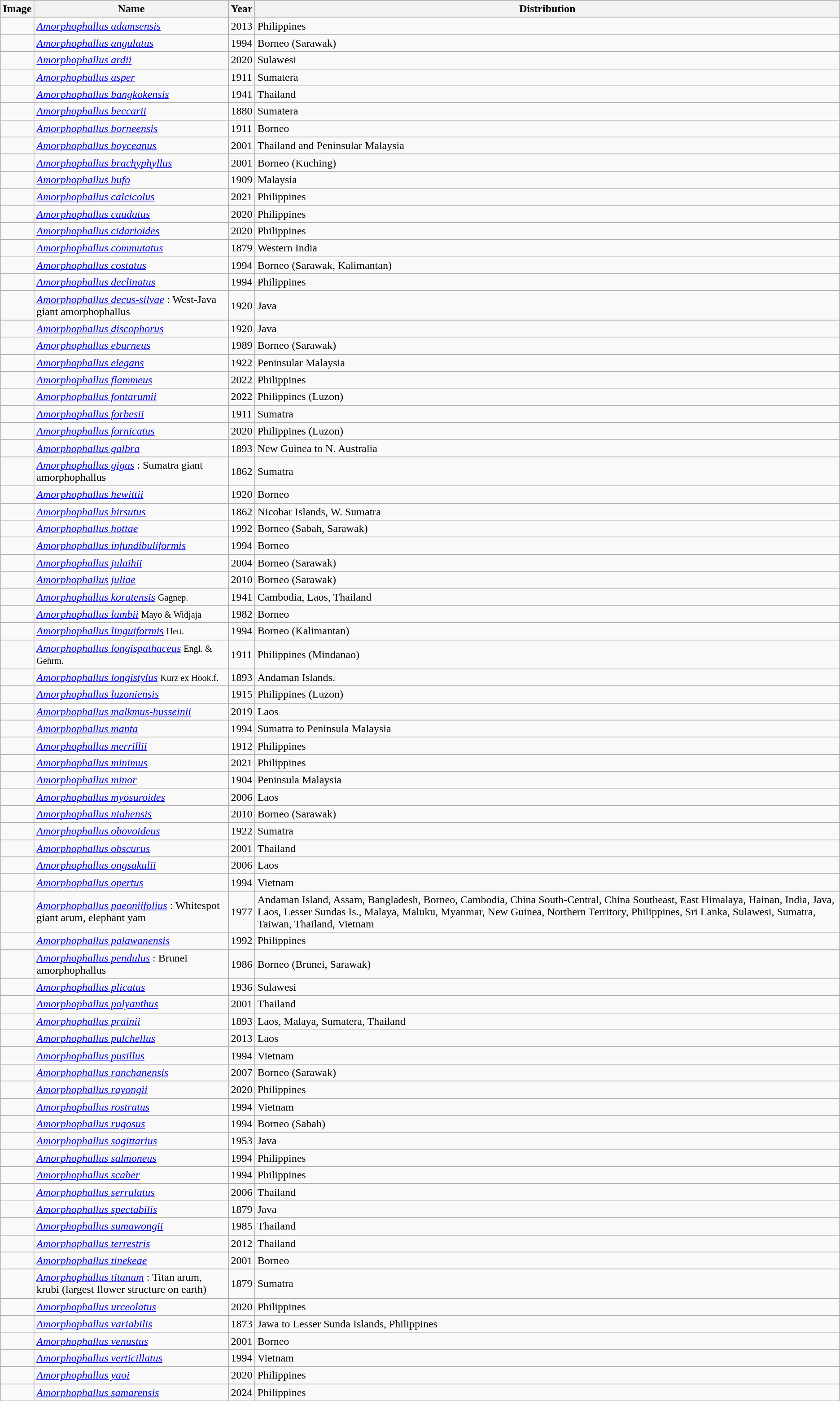<table class="wikitable sortable collapsible">
<tr>
<th>Image</th>
<th>Name</th>
<th>Year</th>
<th>Distribution</th>
</tr>
<tr>
<td></td>
<td><em><a href='#'>Amorphophallus adamsensis</a></em> </td>
<td>2013</td>
<td>Philippines</td>
</tr>
<tr>
<td></td>
<td><em><a href='#'>Amorphophallus angulatus</a></em> </td>
<td>1994</td>
<td>Borneo (Sarawak)</td>
</tr>
<tr>
<td></td>
<td><em><a href='#'>Amorphophallus ardii</a></em> </td>
<td>2020</td>
<td>Sulawesi</td>
</tr>
<tr>
<td></td>
<td><em><a href='#'>Amorphophallus asper</a></em> </td>
<td>1911</td>
<td>Sumatera</td>
</tr>
<tr>
<td></td>
<td><em><a href='#'>Amorphophallus bangkokensis</a></em> </td>
<td>1941</td>
<td>Thailand</td>
</tr>
<tr>
<td></td>
<td><em><a href='#'>Amorphophallus beccarii</a></em> </td>
<td>1880</td>
<td>Sumatera</td>
</tr>
<tr>
<td></td>
<td><em><a href='#'>Amorphophallus borneensis</a></em> </td>
<td>1911</td>
<td>Borneo</td>
</tr>
<tr>
<td></td>
<td><em><a href='#'>Amorphophallus boyceanus</a></em> </td>
<td>2001</td>
<td>Thailand and Peninsular Malaysia</td>
</tr>
<tr>
<td></td>
<td><em><a href='#'>Amorphophallus brachyphyllus</a></em> </td>
<td>2001</td>
<td>Borneo (Kuching)</td>
</tr>
<tr>
<td></td>
<td><em><a href='#'>Amorphophallus bufo</a></em> </td>
<td>1909</td>
<td>Malaysia</td>
</tr>
<tr>
<td></td>
<td><em><a href='#'>Amorphophallus calcicolus</a></em> </td>
<td>2021</td>
<td>Philippines</td>
</tr>
<tr>
<td></td>
<td><em><a href='#'>Amorphophallus caudatus</a></em> </td>
<td>2020</td>
<td>Philippines</td>
</tr>
<tr>
<td></td>
<td><em><a href='#'>Amorphophallus cidarioides</a></em> </td>
<td>2020</td>
<td>Philippines</td>
</tr>
<tr>
<td></td>
<td><em><a href='#'>Amorphophallus commutatus</a></em> </td>
<td>1879</td>
<td>Western India</td>
</tr>
<tr>
<td></td>
<td><em><a href='#'>Amorphophallus costatus</a></em> </td>
<td>1994</td>
<td>Borneo (Sarawak, Kalimantan)</td>
</tr>
<tr>
<td></td>
<td><em><a href='#'>Amorphophallus declinatus</a></em> </td>
<td>1994</td>
<td>Philippines</td>
</tr>
<tr>
<td></td>
<td><em><a href='#'>Amorphophallus decus-silvae</a></em>  : West-Java giant amorphophallus</td>
<td>1920</td>
<td>Java</td>
</tr>
<tr>
<td></td>
<td><em><a href='#'>Amorphophallus discophorus</a></em></td>
<td>1920</td>
<td>Java</td>
</tr>
<tr>
<td></td>
<td><em><a href='#'>Amorphophallus eburneus</a></em> </td>
<td>1989</td>
<td>Borneo (Sarawak)</td>
</tr>
<tr>
<td></td>
<td><em><a href='#'>Amorphophallus elegans</a></em> </td>
<td>1922</td>
<td>Peninsular Malaysia</td>
</tr>
<tr>
<td></td>
<td><em><a href='#'>Amorphophallus flammeus</a></em> </td>
<td>2022</td>
<td>Philippines</td>
</tr>
<tr>
<td></td>
<td><em><a href='#'>Amorphophallus fontarumii</a></em> </td>
<td>2022</td>
<td>Philippines (Luzon)</td>
</tr>
<tr>
<td></td>
<td><em><a href='#'>Amorphophallus forbesii</a></em> </td>
<td>1911</td>
<td>Sumatra</td>
</tr>
<tr>
<td></td>
<td><em><a href='#'>Amorphophallus fornicatus</a></em> </td>
<td>2020</td>
<td>Philippines (Luzon)</td>
</tr>
<tr>
<td></td>
<td><em><a href='#'>Amorphophallus galbra</a></em></td>
<td>1893</td>
<td>New Guinea to N. Australia</td>
</tr>
<tr>
<td></td>
<td><em><a href='#'>Amorphophallus gigas</a></em> : Sumatra giant amorphophallus</td>
<td>1862</td>
<td>Sumatra</td>
</tr>
<tr>
<td></td>
<td><em><a href='#'>Amorphophallus hewittii</a></em> </td>
<td>1920</td>
<td>Borneo</td>
</tr>
<tr>
<td></td>
<td><em><a href='#'>Amorphophallus hirsutus</a></em> </td>
<td>1862</td>
<td>Nicobar Islands, W. Sumatra</td>
</tr>
<tr>
<td></td>
<td><em><a href='#'>Amorphophallus hottae</a></em> </td>
<td>1992</td>
<td>Borneo (Sabah, Sarawak)</td>
</tr>
<tr>
<td></td>
<td><em><a href='#'>Amorphophallus infundibuliformis</a></em> </td>
<td>1994</td>
<td>Borneo</td>
</tr>
<tr>
<td></td>
<td><em><a href='#'>Amorphophallus julaihii</a></em> </td>
<td>2004</td>
<td>Borneo (Sarawak)</td>
</tr>
<tr>
<td></td>
<td><em><a href='#'>Amorphophallus juliae</a></em> </td>
<td>2010</td>
<td>Borneo (Sarawak)</td>
</tr>
<tr>
<td></td>
<td><em><a href='#'>Amorphophallus koratensis</a></em> <small>Gagnep.</small></td>
<td>1941</td>
<td>Cambodia, Laos, Thailand</td>
</tr>
<tr>
<td></td>
<td><em><a href='#'>Amorphophallus lambii</a></em> <small>Mayo & Widjaja</small></td>
<td>1982</td>
<td>Borneo</td>
</tr>
<tr>
<td></td>
<td><em><a href='#'>Amorphophallus linguiformis</a></em> <small>Hett.</small></td>
<td>1994</td>
<td>Borneo (Kalimantan)</td>
</tr>
<tr>
<td></td>
<td><em><a href='#'>Amorphophallus longispathaceus</a></em> <small>Engl. & Gehrm.</small></td>
<td>1911</td>
<td>Philippines (Mindanao)</td>
</tr>
<tr>
<td></td>
<td><em><a href='#'>Amorphophallus longistylus</a></em> <small>Kurz ex Hook.f.</small></td>
<td>1893</td>
<td>Andaman Islands.</td>
</tr>
<tr>
<td></td>
<td><em><a href='#'>Amorphophallus luzoniensis</a></em> </td>
<td>1915</td>
<td>Philippines (Luzon)</td>
</tr>
<tr>
<td></td>
<td><em><a href='#'>Amorphophallus malkmus-husseinii</a></em> </td>
<td>2019</td>
<td>Laos</td>
</tr>
<tr>
<td></td>
<td><em><a href='#'>Amorphophallus manta</a></em> </td>
<td>1994</td>
<td>Sumatra to Peninsula Malaysia</td>
</tr>
<tr>
<td></td>
<td><em><a href='#'>Amorphophallus merrillii</a></em></td>
<td>1912</td>
<td>Philippines</td>
</tr>
<tr>
<td></td>
<td><em><a href='#'>Amorphophallus minimus</a></em> </td>
<td>2021</td>
<td>Philippines</td>
</tr>
<tr>
<td></td>
<td><em><a href='#'>Amorphophallus minor</a></em> </td>
<td>1904</td>
<td>Peninsula Malaysia</td>
</tr>
<tr>
<td></td>
<td><em><a href='#'>Amorphophallus myosuroides</a></em> </td>
<td>2006</td>
<td>Laos</td>
</tr>
<tr>
<td></td>
<td><em><a href='#'>Amorphophallus niahensis</a></em> </td>
<td>2010</td>
<td>Borneo (Sarawak)</td>
</tr>
<tr>
<td></td>
<td><em><a href='#'>Amorphophallus obovoideus</a></em> </td>
<td>1922</td>
<td>Sumatra</td>
</tr>
<tr>
<td></td>
<td><em><a href='#'>Amorphophallus obscurus</a></em> </td>
<td>2001</td>
<td>Thailand</td>
</tr>
<tr>
<td></td>
<td><em><a href='#'>Amorphophallus ongsakulii</a></em> </td>
<td>2006</td>
<td>Laos</td>
</tr>
<tr>
<td></td>
<td><em><a href='#'>Amorphophallus opertus</a></em> </td>
<td>1994</td>
<td>Vietnam</td>
</tr>
<tr>
<td></td>
<td><em><a href='#'>Amorphophallus paeoniifolius</a></em> : Whitespot giant arum, elephant yam</td>
<td>1977</td>
<td>Andaman Island, Assam, Bangladesh, Borneo, Cambodia, China South-Central, China Southeast, East Himalaya, Hainan, India, Java, Laos, Lesser Sundas Is., Malaya, Maluku, Myanmar, New Guinea, Northern Territory, Philippines, Sri Lanka, Sulawesi, Sumatra, Taiwan, Thailand, Vietnam</td>
</tr>
<tr>
<td></td>
<td><em><a href='#'>Amorphophallus palawanensis</a></em> </td>
<td>1992</td>
<td>Philippines</td>
</tr>
<tr>
<td></td>
<td><em><a href='#'>Amorphophallus pendulus</a></em> : Brunei amorphophallus</td>
<td>1986</td>
<td>Borneo (Brunei, Sarawak)</td>
</tr>
<tr>
<td></td>
<td><em><a href='#'>Amorphophallus plicatus</a></em> </td>
<td>1936</td>
<td>Sulawesi</td>
</tr>
<tr>
<td></td>
<td><em><a href='#'>Amorphophallus polyanthus</a></em> </td>
<td>2001</td>
<td>Thailand</td>
</tr>
<tr>
<td></td>
<td><em><a href='#'>Amorphophallus prainii</a></em> </td>
<td>1893</td>
<td>Laos, Malaya, Sumatera, Thailand</td>
</tr>
<tr>
<td></td>
<td><em><a href='#'>Amorphophallus pulchellus</a></em> </td>
<td>2013</td>
<td>Laos</td>
</tr>
<tr>
<td></td>
<td><em><a href='#'>Amorphophallus pusillus</a></em> </td>
<td>1994</td>
<td>Vietnam</td>
</tr>
<tr>
<td></td>
<td><em><a href='#'>Amorphophallus ranchanensis</a></em> </td>
<td>2007</td>
<td>Borneo (Sarawak)</td>
</tr>
<tr>
<td></td>
<td><em><a href='#'>Amorphophallus rayongii</a></em> </td>
<td>2020</td>
<td>Philippines</td>
</tr>
<tr>
<td></td>
<td><em><a href='#'>Amorphophallus rostratus</a></em> </td>
<td>1994</td>
<td>Vietnam</td>
</tr>
<tr>
<td></td>
<td><em><a href='#'>Amorphophallus rugosus</a></em> </td>
<td>1994</td>
<td>Borneo (Sabah)</td>
</tr>
<tr>
<td></td>
<td><em><a href='#'>Amorphophallus sagittarius</a></em> </td>
<td>1953</td>
<td>Java</td>
</tr>
<tr>
<td></td>
<td><em><a href='#'>Amorphophallus salmoneus</a></em> </td>
<td>1994</td>
<td>Philippines</td>
</tr>
<tr>
<td></td>
<td><em><a href='#'>Amorphophallus scaber</a></em> </td>
<td>1994</td>
<td>Philippines</td>
</tr>
<tr>
<td></td>
<td><em><a href='#'>Amorphophallus serrulatus</a></em> </td>
<td>2006</td>
<td>Thailand</td>
</tr>
<tr>
<td></td>
<td><em><a href='#'>Amorphophallus spectabilis</a></em> </td>
<td>1879</td>
<td>Java</td>
</tr>
<tr>
<td></td>
<td><em><a href='#'>Amorphophallus sumawongii</a></em> </td>
<td>1985</td>
<td>Thailand</td>
</tr>
<tr>
<td></td>
<td><em><a href='#'>Amorphophallus terrestris</a></em> </td>
<td>2012</td>
<td>Thailand</td>
</tr>
<tr>
<td></td>
<td><em><a href='#'>Amorphophallus tinekeae</a></em> </td>
<td>2001</td>
<td>Borneo</td>
</tr>
<tr>
<td></td>
<td><em><a href='#'>Amorphophallus titanum</a></em> : Titan arum, krubi (largest flower structure on earth)</td>
<td>1879</td>
<td>Sumatra</td>
</tr>
<tr>
<td></td>
<td><em><a href='#'>Amorphophallus urceolatus</a></em> </td>
<td>2020</td>
<td>Philippines</td>
</tr>
<tr>
<td></td>
<td><em><a href='#'>Amorphophallus variabilis</a></em> </td>
<td>1873</td>
<td>Jawa to Lesser Sunda Islands, Philippines</td>
</tr>
<tr>
<td></td>
<td><em><a href='#'>Amorphophallus venustus</a></em> </td>
<td>2001</td>
<td>Borneo</td>
</tr>
<tr>
<td></td>
<td><em><a href='#'>Amorphophallus verticillatus</a></em> </td>
<td>1994</td>
<td>Vietnam</td>
</tr>
<tr>
<td></td>
<td><em><a href='#'>Amorphophallus yaoi</a></em> </td>
<td>2020</td>
<td>Philippines</td>
</tr>
<tr>
<td></td>
<td><em><a href='#'>Amorphophallus samarensis </a></em> </td>
<td>2024</td>
<td>Philippines</td>
</tr>
<tr>
</tr>
</table>
